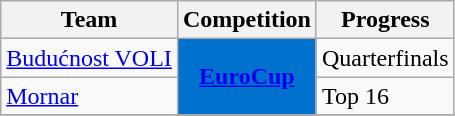<table class="wikitable sortable">
<tr>
<th>Team</th>
<th>Competition</th>
<th>Progress</th>
</tr>
<tr>
<td><a href='#'>Budućnost VOLI</a></td>
<td rowspan="2" style="background-color:#0072CE; color:#FFFFFF; text-align:center"><strong><a href='#'><span>EuroCup</span></a></strong></td>
<td>Quarterfinals</td>
</tr>
<tr>
<td><a href='#'>Mornar</a></td>
<td>Top 16</td>
</tr>
<tr>
</tr>
</table>
